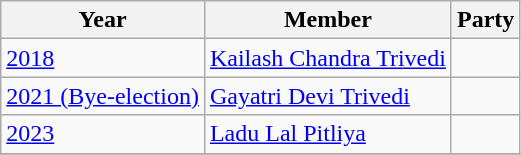<table class="wikitable sortable">
<tr>
<th>Year</th>
<th>Member</th>
<th colspan="2">Party</th>
</tr>
<tr>
<td><a href='#'>2018</a></td>
<td><a href='#'>Kailash Chandra Trivedi</a></td>
<td></td>
</tr>
<tr>
<td><a href='#'>2021 (Bye-election)</a></td>
<td><a href='#'>Gayatri Devi Trivedi</a></td>
</tr>
<tr>
<td><a href='#'>2023</a></td>
<td><a href='#'>Ladu Lal Pitliya</a></td>
<td></td>
</tr>
<tr>
</tr>
</table>
